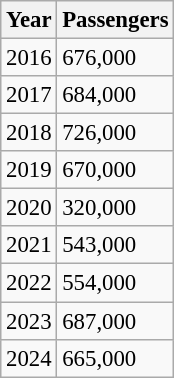<table class="wikitable sortable" style="font-size: 95%" width= align=>
<tr>
<th>Year</th>
<th>Passengers</th>
</tr>
<tr>
<td>2016</td>
<td>676,000</td>
</tr>
<tr>
<td>2017</td>
<td>684,000</td>
</tr>
<tr>
<td>2018</td>
<td>726,000</td>
</tr>
<tr>
<td>2019</td>
<td>670,000</td>
</tr>
<tr>
<td>2020</td>
<td>320,000</td>
</tr>
<tr>
<td>2021</td>
<td>543,000</td>
</tr>
<tr>
<td>2022</td>
<td>554,000</td>
</tr>
<tr>
<td>2023</td>
<td>687,000</td>
</tr>
<tr>
<td>2024</td>
<td>665,000</td>
</tr>
</table>
